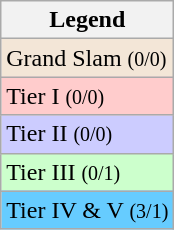<table class="wikitable">
<tr>
<th>Legend</th>
</tr>
<tr bgcolor="#f3e6d7">
<td>Grand Slam <small>(0/0)</small></td>
</tr>
<tr bgcolor="#FFCCCC">
<td>Tier I <small>(0/0)</small></td>
</tr>
<tr bgcolor="#CCCCFF">
<td>Tier II <small>(0/0)</small></td>
</tr>
<tr bgcolor="#CCFFCC">
<td>Tier III <small>(0/1)</small></td>
</tr>
<tr bgcolor="#66CCFF">
<td>Tier IV & V <small>(3/1)</small></td>
</tr>
</table>
